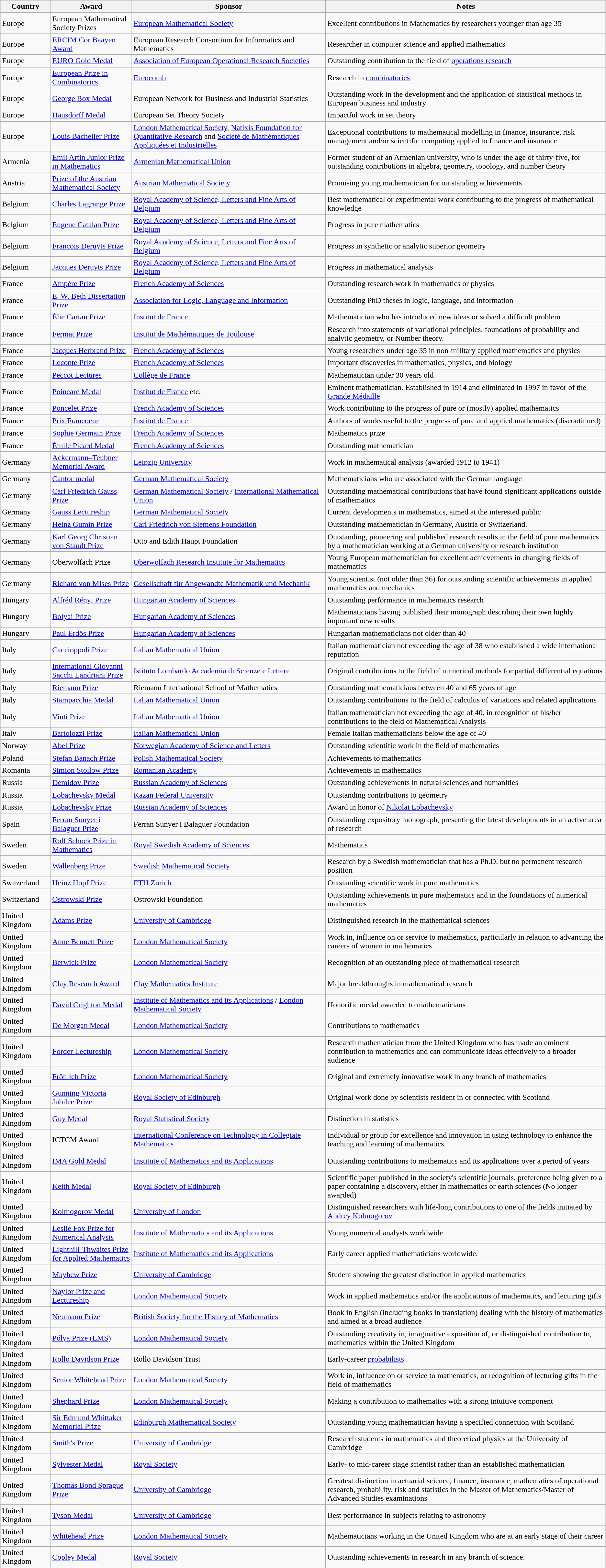<table Class="wikitable sortable">
<tr>
<th style="width:6em;">Country</th>
<th style="width:10em;">Award</th>
<th>Sponsor</th>
<th>Notes</th>
</tr>
<tr>
<td>Europe</td>
<td>European Mathematical Society Prizes</td>
<td><a href='#'>European Mathematical Society</a></td>
<td>Excellent contributions in Mathematics by researchers younger than age 35</td>
</tr>
<tr>
<td>Europe</td>
<td><a href='#'>ERCIM Cor Baayen Award</a></td>
<td>European Research Consortium for Informatics and Mathematics</td>
<td>Researcher in computer science and applied mathematics</td>
</tr>
<tr>
<td>Europe</td>
<td><a href='#'>EURO Gold Medal</a></td>
<td><a href='#'>Association of European Operational Research Societies</a></td>
<td>Outstanding contribution to the field of <a href='#'>operations research</a></td>
</tr>
<tr>
<td>Europe</td>
<td><a href='#'>European Prize in Combinatorics</a></td>
<td><a href='#'>Eurocomb</a></td>
<td>Research in <a href='#'>combinatorics</a></td>
</tr>
<tr>
<td>Europe</td>
<td><a href='#'>George Box Medal</a></td>
<td>European Network for Business and Industrial Statistics</td>
<td>Outstanding work in the development and the application of statistical methods in European business and industry</td>
</tr>
<tr>
<td>Europe</td>
<td><a href='#'>Hausdorff Medal</a></td>
<td>European Set Theory Society</td>
<td>Impactful work in set theory</td>
</tr>
<tr>
<td>Europe</td>
<td><a href='#'>Louis Bachelier Prize</a></td>
<td><a href='#'>London Mathematical Society</a>, <a href='#'>Natixis Foundation for Quantitative Research</a> and <a href='#'>Société de Mathématiques Appliquées et Industrielles</a></td>
<td>Exceptional contributions to mathematical modelling in finance, insurance, risk management and/or scientific computing applied to finance and insurance</td>
</tr>
<tr>
<td>Armenia</td>
<td><a href='#'>Emil Artin Junior Prize in Mathematics</a></td>
<td><a href='#'>Armenian Mathematical Union</a></td>
<td>Former student of an Armenian university, who is under the age of thirty-five, for outstanding contributions in algebra, geometry, topology, and number theory</td>
</tr>
<tr>
<td>Austria</td>
<td><a href='#'>Prize of the Austrian Mathematical Society</a></td>
<td><a href='#'>Austrian Mathematical Society</a></td>
<td>Promising young mathematician for outstanding achievements</td>
</tr>
<tr>
<td>Belgium</td>
<td><a href='#'>Charles Lagrange Prize</a></td>
<td><a href='#'>Royal Academy of Science, Letters and Fine Arts of Belgium</a></td>
<td>Best mathematical or experimental work contributing to the progress of mathematical knowledge</td>
</tr>
<tr>
<td>Belgium</td>
<td><a href='#'>Eugene Catalan Prize</a></td>
<td><a href='#'>Royal Academy of Science, Letters and Fine Arts of Belgium</a></td>
<td>Progress in pure mathematics</td>
</tr>
<tr>
<td>Belgium</td>
<td><a href='#'>Francois Deruyts Prize</a></td>
<td><a href='#'>Royal Academy of Science, Letters and Fine Arts of Belgium</a></td>
<td>Progress in synthetic or analytic superior geometry</td>
</tr>
<tr>
<td>Belgium</td>
<td><a href='#'>Jacques Deruyts Prize</a></td>
<td><a href='#'>Royal Academy of Science, Letters and Fine Arts of Belgium</a></td>
<td>Progress in mathematical analysis</td>
</tr>
<tr>
<td>France</td>
<td><a href='#'>Ampère Prize</a></td>
<td><a href='#'>French Academy of Sciences</a></td>
<td>Outstanding research work in mathematics or physics</td>
</tr>
<tr>
<td>France</td>
<td><a href='#'>E. W. Beth Dissertation Prize</a></td>
<td><a href='#'>Association for Logic, Language and Information</a></td>
<td>Outstanding PhD theses in logic, language, and information</td>
</tr>
<tr>
<td>France</td>
<td><a href='#'>Élie Cartan Prize</a></td>
<td><a href='#'>Institut de France</a></td>
<td>Mathematician who has introduced new ideas or solved a difficult problem</td>
</tr>
<tr>
<td>France</td>
<td><a href='#'>Fermat Prize</a></td>
<td><a href='#'>Institut de Mathématiques de Toulouse</a></td>
<td>Research into statements of variational principles, foundations of probability and analytic geometry, or Number theory.</td>
</tr>
<tr>
<td>France</td>
<td><a href='#'>Jacques Herbrand Prize</a></td>
<td><a href='#'>French Academy of Sciences</a></td>
<td>Young researchers under age 35 in non-military applied mathematics and physics</td>
</tr>
<tr>
<td>France</td>
<td><a href='#'>Leconte Prize</a></td>
<td><a href='#'>French Academy of Sciences</a></td>
<td>Important discoveries in mathematics, physics, and biology</td>
</tr>
<tr>
<td>France</td>
<td><a href='#'>Peccot Lectures</a></td>
<td><a href='#'>Collège de France</a></td>
<td>Mathematician under 30 years old</td>
</tr>
<tr>
<td>France</td>
<td><a href='#'>Poincaré Medal</a></td>
<td><a href='#'>Institut de France</a> etc.</td>
<td>Eminent mathematician. Established in 1914 and eliminated in 1997 in favor of the <a href='#'>Grande Médaille</a></td>
</tr>
<tr>
<td>France</td>
<td><a href='#'>Poncelet Prize</a></td>
<td><a href='#'>French Academy of Sciences</a></td>
<td>Work contributing to the progress of pure or (mostly) applied mathematics</td>
</tr>
<tr>
<td>France</td>
<td><a href='#'>Prix Francoeur</a></td>
<td><a href='#'>Institut de France</a></td>
<td>Authors of works useful to the progress of pure and applied mathematics (discontinued)</td>
</tr>
<tr>
<td>France</td>
<td><a href='#'>Sophie Germain Prize</a></td>
<td><a href='#'>French Academy of Sciences</a></td>
<td>Mathematics prize</td>
</tr>
<tr>
<td>France</td>
<td><a href='#'>Émile Picard Medal</a></td>
<td><a href='#'>French Academy of Sciences</a></td>
<td>Outstanding mathematician</td>
</tr>
<tr>
<td>Germany</td>
<td><a href='#'>Ackermann–Teubner Memorial Award</a></td>
<td><a href='#'>Leipzig University</a></td>
<td>Work in mathematical analysis (awarded 1912 to 1941)</td>
</tr>
<tr>
<td>Germany</td>
<td><a href='#'>Cantor medal</a></td>
<td><a href='#'>German Mathematical Society</a></td>
<td>Mathematicians who are associated with the German language</td>
</tr>
<tr>
<td>Germany</td>
<td><a href='#'>Carl Friedrich Gauss Prize</a></td>
<td><a href='#'>German Mathematical Society</a> / <a href='#'>International Mathematical Union</a></td>
<td>Outstanding mathematical contributions that have found significant applications outside of mathematics</td>
</tr>
<tr>
<td>Germany</td>
<td><a href='#'>Gauss Lectureship</a></td>
<td><a href='#'>German Mathematical Society</a></td>
<td>Current developments in mathematics, aimed at the interested public</td>
</tr>
<tr>
<td>Germany</td>
<td><a href='#'>Heinz Gumin Prize</a></td>
<td><a href='#'>Carl Friedrich von Siemens Foundation</a></td>
<td>Outstanding mathematician in Germany, Austria or Switzerland.</td>
</tr>
<tr>
<td>Germany</td>
<td><a href='#'> Karl Georg Christian von Staudt Prize</a></td>
<td>Otto and Edith Haupt Foundation</td>
<td>Outstanding, pioneering and published research results in the field of pure mathematics by a mathematician working at a German university or research institution</td>
</tr>
<tr>
<td>Germany</td>
<td>Oberwolfach Prize</td>
<td><a href='#'>Oberwolfach Research Institute for Mathematics </a></td>
<td>Young European mathematician for excellent achievements in changing fields of mathematics</td>
</tr>
<tr>
<td>Germany</td>
<td><a href='#'>Richard von Mises Prize</a></td>
<td><a href='#'>Gesellschaft für Angewandte Mathematik und Mechanik</a></td>
<td>Young scientist (not older than 36) for outstanding scientific achievements in applied mathematics and mechanics</td>
</tr>
<tr>
<td>Hungary</td>
<td><a href='#'>Alfréd Rényi Prize</a></td>
<td><a href='#'>Hungarian Academy of Sciences</a></td>
<td>Outstanding performance in mathematics research</td>
</tr>
<tr>
<td>Hungary</td>
<td><a href='#'>Bolyai Prize</a></td>
<td><a href='#'>Hungarian Academy of Sciences</a></td>
<td>Mathematicians having published their monograph describing their own highly important new results</td>
</tr>
<tr>
<td>Hungary</td>
<td><a href='#'>Paul Erdős Prize</a></td>
<td><a href='#'>Hungarian Academy of Sciences</a></td>
<td>Hungarian mathematicians not older than 40</td>
</tr>
<tr>
<td>Italy</td>
<td><a href='#'>Caccioppoli Prize</a></td>
<td><a href='#'>Italian Mathematical Union</a></td>
<td>Italian mathematician not exceeding the age of 38 who established a wide international reputation</td>
</tr>
<tr>
<td>Italy</td>
<td><a href='#'>International Giovanni Sacchi Landriani Prize</a></td>
<td><a href='#'>Istituto Lombardo Accademia di Scienze e Lettere</a></td>
<td>Original contributions to the field of numerical methods for partial differential equations</td>
</tr>
<tr>
<td>Italy</td>
<td><a href='#'>Riemann Prize</a></td>
<td>Riemann International School of Mathematics</td>
<td>Outstanding mathematicians between 40 and 65 years of age</td>
</tr>
<tr>
<td>Italy</td>
<td><a href='#'>Stampacchia Medal</a></td>
<td><a href='#'>Italian Mathematical Union</a></td>
<td>Outstanding contributions to the field of calculus of variations and related applications</td>
</tr>
<tr>
<td>Italy</td>
<td><a href='#'>Vinti Prize</a></td>
<td><a href='#'>Italian Mathematical Union</a></td>
<td>Italian mathematician not exceeding the age of 40, in recognition of his/her contributions to the field of Mathematical Analysis</td>
</tr>
<tr>
<td>Italy</td>
<td><a href='#'>Bartolozzi Prize</a></td>
<td><a href='#'>Italian Mathematical Union</a></td>
<td>Female Italian mathematicians below the age of 40</td>
</tr>
<tr>
<td>Norway</td>
<td><a href='#'>Abel Prize</a></td>
<td><a href='#'>Norwegian Academy of Science and Letters</a></td>
<td>Outstanding scientific work in the field of mathematics</td>
</tr>
<tr>
<td>Poland</td>
<td><a href='#'>Stefan Banach Prize</a></td>
<td><a href='#'>Polish Mathematical Society</a></td>
<td>Achievements to mathematics</td>
</tr>
<tr>
<td>Romania</td>
<td><a href='#'>Simion Stoilow Prize</a></td>
<td><a href='#'>Romanian Academy</a></td>
<td>Achievements in mathematics</td>
</tr>
<tr>
<td>Russia</td>
<td><a href='#'>Demidov Prize</a></td>
<td><a href='#'>Russian Academy of Sciences</a></td>
<td>Outstanding achievements in natural sciences and humanities</td>
</tr>
<tr>
<td>Russia</td>
<td><a href='#'>Lobachevsky Medal</a></td>
<td><a href='#'>Kazan Federal University</a></td>
<td>Outstanding contributions to geometry</td>
</tr>
<tr>
<td>Russia</td>
<td><a href='#'>Lobachevsky Prize</a></td>
<td><a href='#'>Russian Academy of Sciences</a></td>
<td>Award in honor of <a href='#'>Nikolai Lobachevsky</a></td>
</tr>
<tr>
<td>Spain</td>
<td><a href='#'>Ferran Sunyer i Balaguer Prize</a></td>
<td>Ferran Sunyer i Balaguer Foundation</td>
<td>Outstanding expository monograph, presenting the latest developments in an active area of research</td>
</tr>
<tr>
<td>Sweden</td>
<td><a href='#'>Rolf Schock Prize in Mathematics</a></td>
<td><a href='#'>Royal Swedish Academy of Sciences</a></td>
<td>Mathematics</td>
</tr>
<tr>
<td>Sweden</td>
<td><a href='#'>Wallenberg Prize</a></td>
<td><a href='#'>Swedish Mathematical Society</a></td>
<td>Research by a Swedish mathematician that has a Ph.D. but no permanent research position</td>
</tr>
<tr>
<td>Switzerland</td>
<td><a href='#'>Heinz Hopf Prize</a></td>
<td><a href='#'>ETH Zurich</a></td>
<td>Outstanding scientific work in pure mathematics</td>
</tr>
<tr>
<td>Switzerland</td>
<td><a href='#'>Ostrowski Prize</a></td>
<td>Ostrowski Foundation</td>
<td>Outstanding achievements in pure mathematics and in the foundations of numerical mathematics</td>
</tr>
<tr>
<td>United Kingdom</td>
<td><a href='#'>Adams Prize</a></td>
<td><a href='#'>University of Cambridge</a></td>
<td>Distinguished research in the mathematical sciences</td>
</tr>
<tr>
<td>United Kingdom</td>
<td><a href='#'>Anne Bennett Prize</a></td>
<td><a href='#'>London Mathematical Society</a></td>
<td>Work in, influence on or service to mathematics, particularly in relation to advancing the careers of women in mathematics</td>
</tr>
<tr>
<td>United Kingdom</td>
<td><a href='#'>Berwick Prize</a></td>
<td><a href='#'>London Mathematical Society</a></td>
<td>Recognition of an outstanding piece of mathematical research</td>
</tr>
<tr>
<td>United Kingdom</td>
<td><a href='#'>Clay Research Award</a></td>
<td><a href='#'>Clay Mathematics Institute</a></td>
<td>Major breakthroughs in mathematical research</td>
</tr>
<tr>
<td>United Kingdom</td>
<td><a href='#'>David Crighton Medal</a></td>
<td><a href='#'>Institute of Mathematics and its Applications</a> / <a href='#'>London Mathematical Society</a></td>
<td>Honorific medal awarded to mathematicians</td>
</tr>
<tr>
<td>United Kingdom</td>
<td><a href='#'>De Morgan Medal</a></td>
<td><a href='#'>London Mathematical Society</a></td>
<td>Contributions to mathematics</td>
</tr>
<tr>
<td>United Kingdom</td>
<td><a href='#'>Forder Lectureship</a></td>
<td><a href='#'>London Mathematical Society</a></td>
<td>Research mathematician from the United Kingdom who has made an eminent contribution to mathematics and can communicate ideas effectively to a broader audience</td>
</tr>
<tr>
<td>United Kingdom</td>
<td><a href='#'>Fröhlich Prize</a></td>
<td><a href='#'>London Mathematical Society</a></td>
<td>Original and extremely innovative work in any branch of mathematics</td>
</tr>
<tr>
<td>United Kingdom</td>
<td><a href='#'>Gunning Victoria Jubilee Prize</a></td>
<td><a href='#'>Royal Society of Edinburgh</a></td>
<td>Original work done by scientists resident in or connected with Scotland</td>
</tr>
<tr>
<td>United Kingdom</td>
<td><a href='#'>Guy Medal</a></td>
<td><a href='#'>Royal Statistical Society</a></td>
<td>Distinction in statistics</td>
</tr>
<tr>
<td>United Kingdom</td>
<td>ICTCM Award</td>
<td><a href='#'>International Conference on Technology in Collegiate Mathematics</a></td>
<td>Individual or group for excellence and innovation in using technology to enhance the teaching and learning of mathematics</td>
</tr>
<tr>
<td>United Kingdom</td>
<td><a href='#'>IMA Gold Medal</a></td>
<td><a href='#'>Institute of Mathematics and its Applications</a></td>
<td>Outstanding contributions to mathematics and its applications over a period of years</td>
</tr>
<tr>
<td>United Kingdom</td>
<td><a href='#'>Keith Medal</a></td>
<td><a href='#'>Royal Society of Edinburgh</a></td>
<td>Scientific paper published in the society's scientific journals, preference being given to a paper containing a discovery, either in mathematics or earth sciences (No longer awarded)</td>
</tr>
<tr>
<td>United Kingdom</td>
<td><a href='#'>Kolmogorov Medal</a></td>
<td><a href='#'>University of London</a></td>
<td>Distinguished researchers with life-long contributions to one of the fields initiated by <a href='#'>Andrey Kolmogorov</a></td>
</tr>
<tr>
<td>United Kingdom</td>
<td><a href='#'>Leslie Fox Prize for Numerical Analysis</a></td>
<td><a href='#'>Institute of Mathematics and its Applications</a></td>
<td>Young numerical analysts worldwide</td>
</tr>
<tr>
<td>United Kingdom</td>
<td><a href='#'>Lighthill-Thwaites Prize for Applied Mathematics</a></td>
<td><a href='#'>Institute of Mathematics and its Applications</a></td>
<td>Early career applied mathematicians worldwide.</td>
</tr>
<tr>
<td>United Kingdom</td>
<td><a href='#'>Mayhew Prize</a></td>
<td><a href='#'>University of Cambridge</a></td>
<td>Student showing the greatest distinction in applied mathematics</td>
</tr>
<tr>
<td>United Kingdom</td>
<td><a href='#'>Naylor Prize and Lectureship</a></td>
<td><a href='#'>London Mathematical Society</a></td>
<td>Work in applied mathematics and/or the applications of mathematics, and lecturing gifts</td>
</tr>
<tr>
<td>United Kingdom</td>
<td><a href='#'>Neumann Prize</a></td>
<td><a href='#'>British Society for the History of Mathematics</a></td>
<td>Book in English (including books in translation) dealing with the history of mathematics and aimed at a broad audience</td>
</tr>
<tr>
<td>United Kingdom</td>
<td><a href='#'>Pólya Prize (LMS)</a></td>
<td><a href='#'>London Mathematical Society</a></td>
<td>Outstanding creativity in, imaginative exposition of, or distinguished contribution to, mathematics within the United Kingdom</td>
</tr>
<tr>
<td>United Kingdom</td>
<td><a href='#'>Rollo Davidson Prize</a></td>
<td>Rollo Davidson Trust</td>
<td>Early-career <a href='#'>probabilists</a></td>
</tr>
<tr>
<td>United Kingdom</td>
<td><a href='#'>Senior Whitehead Prize</a></td>
<td><a href='#'>London Mathematical Society</a></td>
<td>Work in, influence on or service to mathematics, or recognition of lecturing gifts in the field of mathematics</td>
</tr>
<tr>
<td>United Kingdom</td>
<td><a href='#'>Shephard Prize</a></td>
<td><a href='#'>London Mathematical Society</a></td>
<td>Making a contribution to mathematics with a strong intuitive component</td>
</tr>
<tr>
<td>United Kingdom</td>
<td><a href='#'>Sir Edmund Whittaker Memorial Prize</a></td>
<td><a href='#'>Edinburgh Mathematical Society</a></td>
<td>Outstanding young mathematician having a specified connection with Scotland</td>
</tr>
<tr>
<td>United Kingdom</td>
<td><a href='#'>Smith's Prize</a></td>
<td><a href='#'>University of Cambridge</a></td>
<td>Research students in mathematics and theoretical physics at the University of Cambridge</td>
</tr>
<tr>
<td>United Kingdom</td>
<td><a href='#'>Sylvester Medal</a></td>
<td><a href='#'>Royal Society</a></td>
<td>Early- to mid-career stage scientist rather than an established mathematician</td>
</tr>
<tr>
<td>United Kingdom</td>
<td><a href='#'>Thomas Bond Sprague Prize</a></td>
<td><a href='#'>University of Cambridge</a></td>
<td>Greatest distinction in actuarial science, finance, insurance, mathematics of operational research, probability, risk and statistics in the Master of Mathematics/Master of Advanced Studies examinations</td>
</tr>
<tr>
<td>United Kingdom</td>
<td><a href='#'>Tyson Medal</a></td>
<td><a href='#'>University of Cambridge</a></td>
<td>Best performance in subjects relating to astronomy</td>
</tr>
<tr>
<td>United Kingdom</td>
<td><a href='#'>Whitehead Prize</a></td>
<td><a href='#'>London Mathematical Society</a></td>
<td>Mathematicians working in the United Kingdom who are at an early stage of their career</td>
</tr>
<tr>
<td>United Kingdom</td>
<td><a href='#'>Copley Medal</a></td>
<td><a href='#'>Royal Society</a></td>
<td>Outstanding achievements in research in any branch of science.</td>
</tr>
</table>
